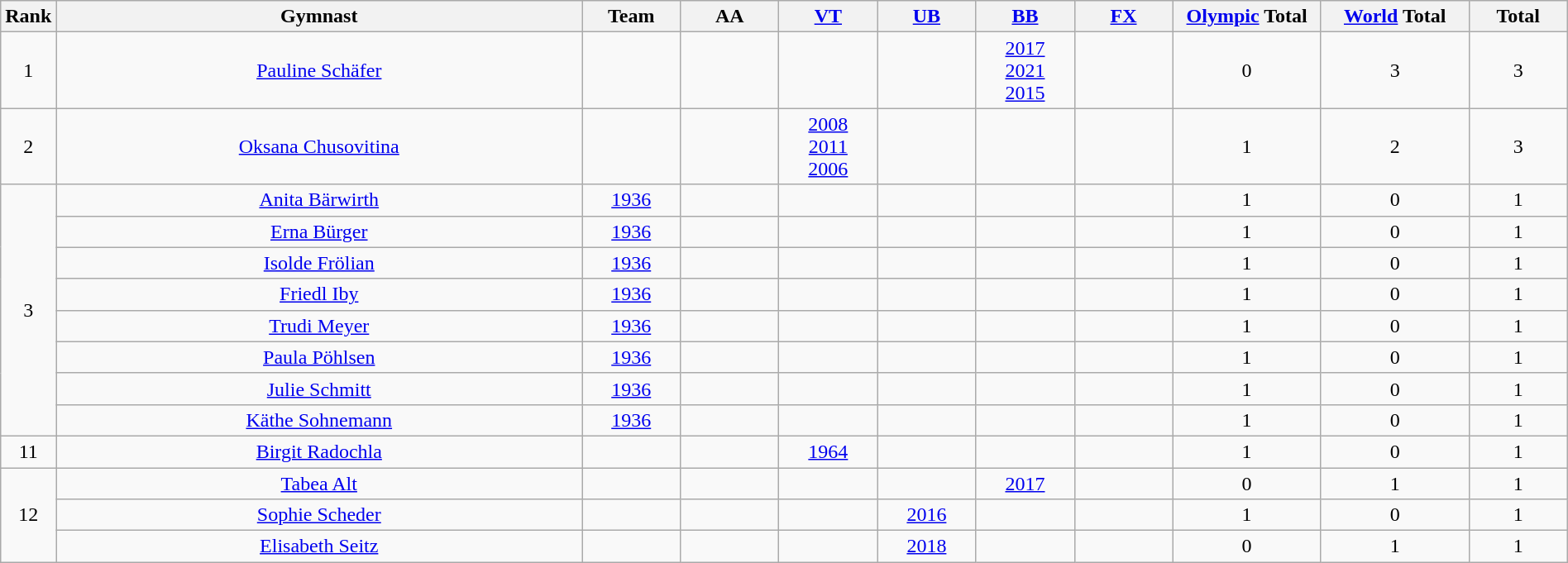<table class="wikitable sortable" width=100% style="text-align:center;">
<tr>
<th style="width:1.8em;">Rank</th>
<th class=unsortable>Gymnast</th>
<th style="width:4.5em;">Team</th>
<th style="width:4.5em;">AA</th>
<th style="width:4.5em;"><a href='#'>VT</a></th>
<th style="width:4.5em;"><a href='#'>UB</a></th>
<th style="width:4.5em;"><a href='#'>BB</a></th>
<th style="width:4.5em;"><a href='#'>FX</a></th>
<th style="width:7.0em;"><a href='#'>Olympic</a> Total</th>
<th style="width:7.0em;"><a href='#'>World</a> Total</th>
<th style="width:4.5em;">Total</th>
</tr>
<tr>
<td>1</td>
<td><a href='#'>Pauline Schäfer</a></td>
<td></td>
<td></td>
<td></td>
<td></td>
<td> <a href='#'>2017</a><br> <a href='#'>2021</a> <br> <a href='#'>2015</a></td>
<td></td>
<td>0</td>
<td>3</td>
<td>3</td>
</tr>
<tr>
<td>2</td>
<td><a href='#'>Oksana Chusovitina</a></td>
<td></td>
<td></td>
<td> <a href='#'>2008</a><br> <a href='#'>2011</a><br> <a href='#'>2006</a></td>
<td></td>
<td></td>
<td></td>
<td>1</td>
<td>2</td>
<td>3</td>
</tr>
<tr>
<td rowspan="8">3</td>
<td><a href='#'>Anita Bärwirth</a></td>
<td> <a href='#'>1936</a></td>
<td></td>
<td></td>
<td></td>
<td></td>
<td></td>
<td>1</td>
<td>0</td>
<td>1</td>
</tr>
<tr>
<td><a href='#'>Erna Bürger</a></td>
<td> <a href='#'>1936</a></td>
<td></td>
<td></td>
<td></td>
<td></td>
<td></td>
<td>1</td>
<td>0</td>
<td>1</td>
</tr>
<tr>
<td><a href='#'>Isolde Frölian</a></td>
<td> <a href='#'>1936</a></td>
<td></td>
<td></td>
<td></td>
<td></td>
<td></td>
<td>1</td>
<td>0</td>
<td>1</td>
</tr>
<tr>
<td><a href='#'>Friedl Iby</a></td>
<td> <a href='#'>1936</a></td>
<td></td>
<td></td>
<td></td>
<td></td>
<td></td>
<td>1</td>
<td>0</td>
<td>1</td>
</tr>
<tr>
<td><a href='#'>Trudi Meyer</a></td>
<td> <a href='#'>1936</a></td>
<td></td>
<td></td>
<td></td>
<td></td>
<td></td>
<td>1</td>
<td>0</td>
<td>1</td>
</tr>
<tr>
<td><a href='#'>Paula Pöhlsen</a></td>
<td> <a href='#'>1936</a></td>
<td></td>
<td></td>
<td></td>
<td></td>
<td></td>
<td>1</td>
<td>0</td>
<td>1</td>
</tr>
<tr>
<td><a href='#'>Julie Schmitt</a></td>
<td> <a href='#'>1936</a></td>
<td></td>
<td></td>
<td></td>
<td></td>
<td></td>
<td>1</td>
<td>0</td>
<td>1</td>
</tr>
<tr>
<td><a href='#'>Käthe Sohnemann</a></td>
<td> <a href='#'>1936</a></td>
<td></td>
<td></td>
<td></td>
<td></td>
<td></td>
<td>1</td>
<td>0</td>
<td>1</td>
</tr>
<tr>
<td>11</td>
<td><a href='#'>Birgit Radochla</a></td>
<td></td>
<td></td>
<td> <a href='#'>1964</a></td>
<td></td>
<td></td>
<td></td>
<td>1</td>
<td>0</td>
<td>1</td>
</tr>
<tr>
<td rowspan="3">12</td>
<td><a href='#'>Tabea Alt</a></td>
<td></td>
<td></td>
<td></td>
<td></td>
<td> <a href='#'>2017</a></td>
<td></td>
<td>0</td>
<td>1</td>
<td>1</td>
</tr>
<tr>
<td><a href='#'>Sophie Scheder</a></td>
<td></td>
<td></td>
<td></td>
<td> <a href='#'>2016</a></td>
<td></td>
<td></td>
<td>1</td>
<td>0</td>
<td>1</td>
</tr>
<tr>
<td><a href='#'>Elisabeth Seitz</a></td>
<td></td>
<td></td>
<td></td>
<td> <a href='#'>2018</a></td>
<td></td>
<td></td>
<td>0</td>
<td>1</td>
<td>1</td>
</tr>
</table>
